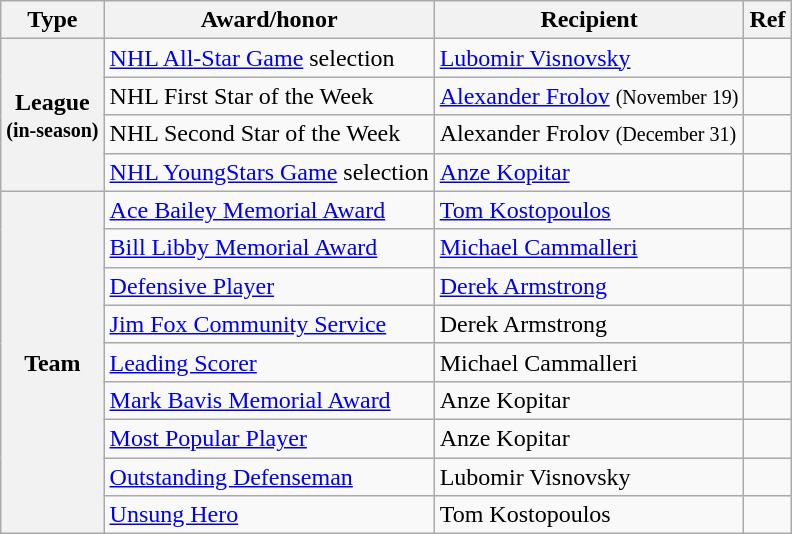<table class="wikitable">
<tr>
<th scope="col">Type</th>
<th scope="col">Award/honor</th>
<th scope="col">Recipient</th>
<th scope="col">Ref</th>
</tr>
<tr>
<th scope="row" rowspan="4">League<br><small>(in-season)</small></th>
<td><a href='#'>NHL All-Star Game</a> selection</td>
<td><a href='#'>Lubomir Visnovsky</a></td>
<td></td>
</tr>
<tr>
<td>NHL First Star of the Week</td>
<td><a href='#'>Alexander Frolov</a> <small>(November 19)</small></td>
<td></td>
</tr>
<tr>
<td>NHL Second Star of the Week</td>
<td>Alexander Frolov <small>(December 31)</small></td>
<td></td>
</tr>
<tr>
<td><a href='#'>NHL YoungStars Game</a> selection</td>
<td><a href='#'>Anze Kopitar</a></td>
<td></td>
</tr>
<tr>
<th scope="row" rowspan="9">Team</th>
<td><a href='#'>Ace Bailey Memorial Award</a></td>
<td><a href='#'>Tom Kostopoulos</a></td>
<td></td>
</tr>
<tr>
<td><a href='#'>Bill Libby Memorial Award</a></td>
<td><a href='#'>Michael Cammalleri</a></td>
<td></td>
</tr>
<tr>
<td><a href='#'>Defensive Player</a></td>
<td><a href='#'>Derek Armstrong</a></td>
<td></td>
</tr>
<tr>
<td><a href='#'>Jim Fox Community Service</a></td>
<td>Derek Armstrong</td>
<td></td>
</tr>
<tr>
<td><a href='#'>Leading Scorer</a></td>
<td>Michael Cammalleri</td>
<td></td>
</tr>
<tr>
<td><a href='#'>Mark Bavis Memorial Award</a></td>
<td>Anze Kopitar</td>
<td></td>
</tr>
<tr>
<td><a href='#'>Most Popular Player</a></td>
<td>Anze Kopitar</td>
<td></td>
</tr>
<tr>
<td><a href='#'>Outstanding Defenseman</a></td>
<td>Lubomir Visnovsky</td>
<td></td>
</tr>
<tr>
<td><a href='#'>Unsung Hero</a></td>
<td>Tom Kostopoulos</td>
<td></td>
</tr>
</table>
